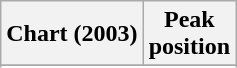<table class="wikitable sortable plainrowheaders">
<tr>
<th scope="col">Chart (2003)</th>
<th scope="col">Peak<br>position</th>
</tr>
<tr>
</tr>
<tr>
</tr>
<tr>
</tr>
<tr>
</tr>
<tr>
</tr>
<tr>
</tr>
<tr>
</tr>
<tr>
</tr>
<tr>
</tr>
<tr>
</tr>
<tr>
</tr>
<tr>
</tr>
<tr>
</tr>
<tr>
</tr>
<tr>
</tr>
<tr>
</tr>
</table>
